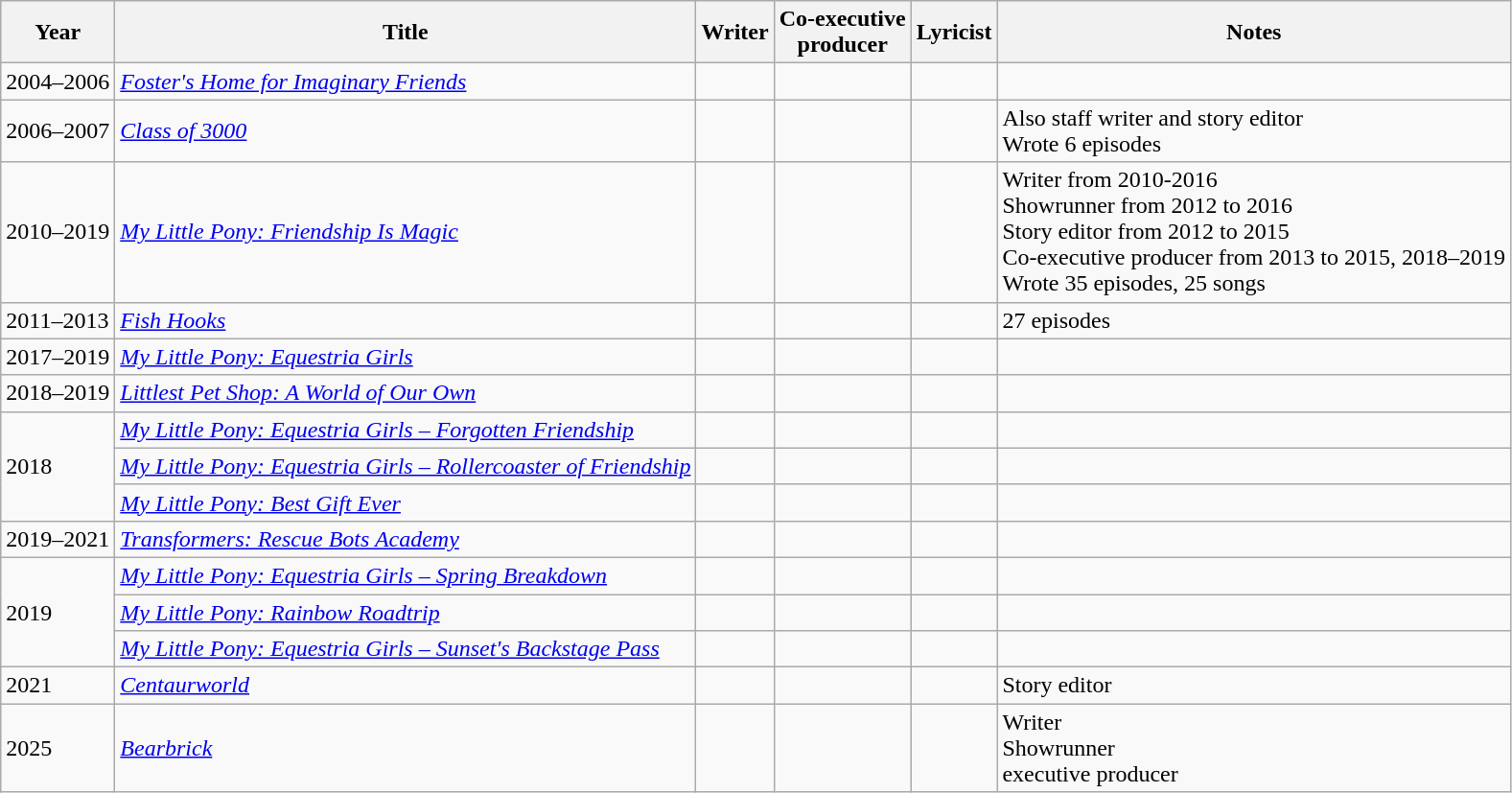<table class="wikitable">
<tr>
<th>Year</th>
<th>Title</th>
<th>Writer</th>
<th>Co-executive<br>producer</th>
<th>Lyricist</th>
<th>Notes</th>
</tr>
<tr>
<td>2004–2006</td>
<td><em><a href='#'>Foster's Home for Imaginary Friends</a></em></td>
<td></td>
<td></td>
<td></td>
<td></td>
</tr>
<tr>
<td>2006–2007</td>
<td><em><a href='#'>Class of 3000</a></em></td>
<td></td>
<td></td>
<td></td>
<td>Also staff writer and story editor<br>Wrote 6 episodes</td>
</tr>
<tr>
<td>2010–2019</td>
<td><em><a href='#'>My Little Pony: Friendship Is Magic</a></em></td>
<td></td>
<td></td>
<td></td>
<td>Writer from 2010-2016<br>Showrunner from 2012 to 2016<br>Story editor from 2012 to 2015<br>Co-executive producer from 2013 to 2015, 2018–2019<br>Wrote 35 episodes, 25 songs</td>
</tr>
<tr>
<td>2011–2013</td>
<td><em><a href='#'>Fish Hooks</a></em></td>
<td></td>
<td></td>
<td></td>
<td>27 episodes</td>
</tr>
<tr>
<td>2017–2019</td>
<td><em><a href='#'>My Little Pony: Equestria Girls</a></em></td>
<td></td>
<td></td>
<td></td>
<td></td>
</tr>
<tr>
<td>2018–2019</td>
<td><em><a href='#'>Littlest Pet Shop: A World of Our Own</a></em></td>
<td></td>
<td></td>
<td></td>
<td></td>
</tr>
<tr>
<td rowspan="3">2018</td>
<td><em><a href='#'>My Little Pony: Equestria Girls – Forgotten Friendship</a></em></td>
<td></td>
<td></td>
<td></td>
<td></td>
</tr>
<tr>
<td><em><a href='#'>My Little Pony: Equestria Girls – Rollercoaster of Friendship</a></em></td>
<td></td>
<td></td>
<td></td>
<td></td>
</tr>
<tr>
<td><em><a href='#'>My Little Pony: Best Gift Ever</a></em></td>
<td></td>
<td></td>
<td></td>
<td></td>
</tr>
<tr>
<td>2019–2021</td>
<td><em><a href='#'>Transformers: Rescue Bots Academy</a></em></td>
<td></td>
<td></td>
<td></td>
<td></td>
</tr>
<tr>
<td rowspan="3">2019</td>
<td><em><a href='#'>My Little Pony: Equestria Girls – Spring Breakdown</a></em></td>
<td></td>
<td></td>
<td></td>
<td></td>
</tr>
<tr>
<td><em><a href='#'>My Little Pony: Rainbow Roadtrip</a></em></td>
<td></td>
<td></td>
<td></td>
<td></td>
</tr>
<tr>
<td><em><a href='#'>My Little Pony: Equestria Girls – Sunset's Backstage Pass</a></em></td>
<td></td>
<td></td>
<td></td>
<td></td>
</tr>
<tr>
<td>2021</td>
<td><em><a href='#'>Centaurworld</a></em></td>
<td></td>
<td></td>
<td></td>
<td>Story editor</td>
</tr>
<tr>
<td>2025</td>
<td><em><a href='#'>Bearbrick</a></em></td>
<td></td>
<td></td>
<td></td>
<td>Writer<br>Showrunner<br>executive producer</td>
</tr>
</table>
